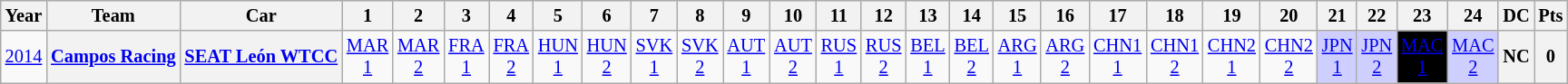<table class="wikitable" style="text-align:center; font-size:85%">
<tr>
<th>Year</th>
<th>Team</th>
<th>Car</th>
<th>1</th>
<th>2</th>
<th>3</th>
<th>4</th>
<th>5</th>
<th>6</th>
<th>7</th>
<th>8</th>
<th>9</th>
<th>10</th>
<th>11</th>
<th>12</th>
<th>13</th>
<th>14</th>
<th>15</th>
<th>16</th>
<th>17</th>
<th>18</th>
<th>19</th>
<th>20</th>
<th>21</th>
<th>22</th>
<th>23</th>
<th>24</th>
<th>DC</th>
<th>Pts</th>
</tr>
<tr>
<td><a href='#'>2014</a></td>
<th><a href='#'>Campos Racing</a></th>
<th><a href='#'>SEAT León WTCC</a></th>
<td><a href='#'>MAR<br>1</a></td>
<td><a href='#'>MAR<br>2</a></td>
<td><a href='#'>FRA<br>1</a></td>
<td><a href='#'>FRA<br>2</a></td>
<td><a href='#'>HUN<br>1</a></td>
<td><a href='#'>HUN<br>2</a></td>
<td><a href='#'>SVK<br>1</a></td>
<td><a href='#'>SVK<br>2</a></td>
<td><a href='#'>AUT<br>1</a></td>
<td><a href='#'>AUT<br>2</a></td>
<td><a href='#'>RUS<br>1</a></td>
<td><a href='#'>RUS<br>2</a></td>
<td><a href='#'>BEL<br>1</a></td>
<td><a href='#'>BEL<br>2</a></td>
<td><a href='#'>ARG<br>1</a></td>
<td><a href='#'>ARG<br>2</a></td>
<td><a href='#'>CHN1<br>1</a></td>
<td><a href='#'>CHN1<br>2</a></td>
<td><a href='#'>CHN2<br>1</a></td>
<td><a href='#'>CHN2<br>2</a></td>
<td style="background:#CFCFFF;"><a href='#'>JPN<br>1</a><br></td>
<td style="background:#CFCFFF;"><a href='#'>JPN<br>2</a><br></td>
<td style="background:#000000; color:white"><a href='#'><span>MAC<br>1</span></a><br></td>
<td style="background:#CFCFFF;"><a href='#'>MAC<br>2</a><br></td>
<th>NC</th>
<th>0</th>
</tr>
</table>
